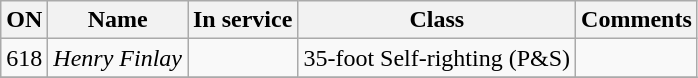<table class="wikitable">
<tr>
<th>ON</th>
<th>Name</th>
<th>In service</th>
<th>Class</th>
<th>Comments</th>
</tr>
<tr>
<td>618</td>
<td><em>Henry Finlay</em></td>
<td></td>
<td>35-foot Self-righting (P&S)</td>
<td></td>
</tr>
<tr>
</tr>
</table>
